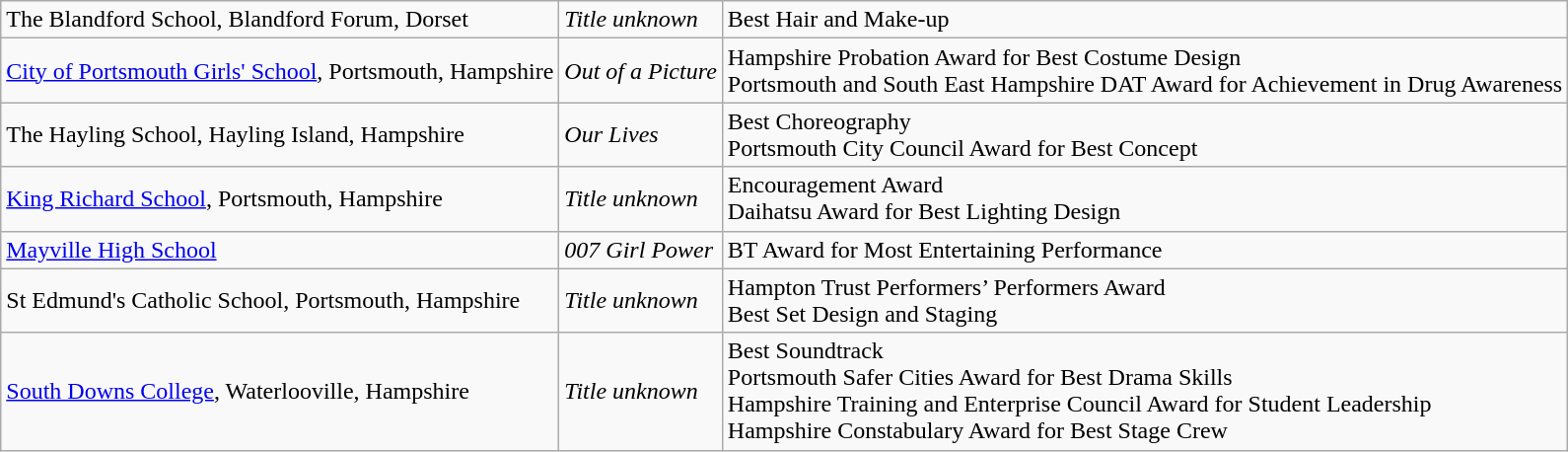<table class="wikitable">
<tr>
<td>The Blandford School, Blandford Forum, Dorset</td>
<td><em>Title unknown</em></td>
<td>Best Hair and Make-up</td>
</tr>
<tr>
<td><a href='#'>City of Portsmouth Girls' School</a>, Portsmouth, Hampshire</td>
<td><em> Out of a Picture</em></td>
<td>Hampshire Probation Award for Best Costume Design<br>Portsmouth and South East Hampshire DAT Award for Achievement in Drug Awareness</td>
</tr>
<tr>
<td>The Hayling School, Hayling Island, Hampshire</td>
<td><em>Our Lives</em></td>
<td>Best Choreography<br>Portsmouth City Council Award for Best Concept</td>
</tr>
<tr>
<td><a href='#'>King Richard School</a>, Portsmouth, Hampshire</td>
<td><em>Title unknown</em></td>
<td>Encouragement Award<br>Daihatsu Award for Best Lighting Design</td>
</tr>
<tr>
<td><a href='#'>Mayville High School</a></td>
<td><em>007 Girl Power</em></td>
<td>BT Award for Most Entertaining Performance</td>
</tr>
<tr>
<td>St Edmund's Catholic School, Portsmouth, Hampshire</td>
<td><em>Title unknown</em></td>
<td>Hampton Trust Performers’ Performers Award<br>Best Set Design and Staging</td>
</tr>
<tr>
<td><a href='#'>South Downs College</a>, Waterlooville, Hampshire</td>
<td><em>Title unknown</em></td>
<td>Best Soundtrack<br>Portsmouth Safer Cities Award for Best Drama Skills<br>Hampshire Training and Enterprise Council Award for Student Leadership<br>Hampshire Constabulary Award for Best Stage Crew</td>
</tr>
</table>
